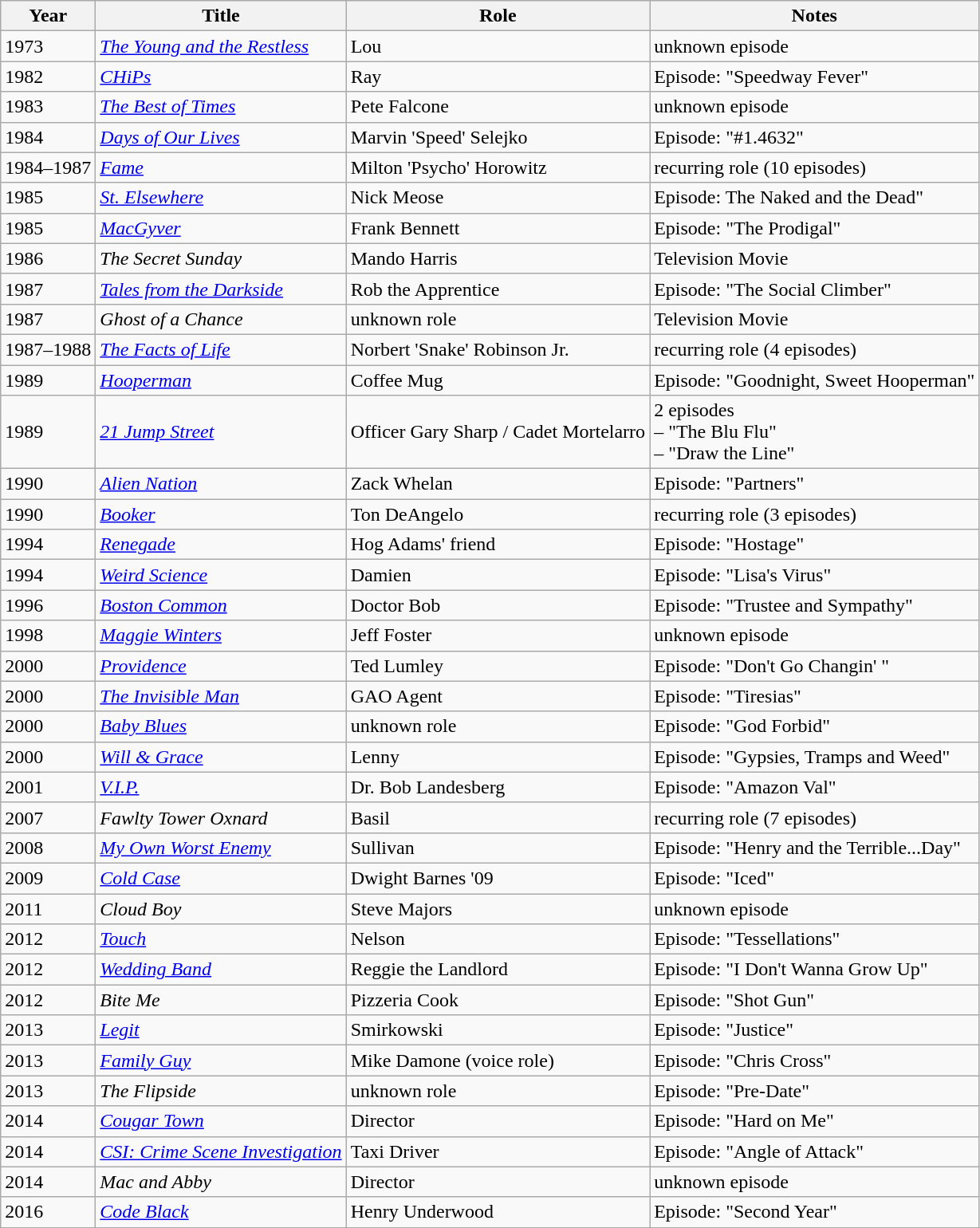<table class="wikitable">
<tr>
<th>Year</th>
<th>Title</th>
<th>Role</th>
<th>Notes</th>
</tr>
<tr>
<td>1973</td>
<td><em><a href='#'>The Young and the Restless</a></em></td>
<td>Lou</td>
<td>unknown episode</td>
</tr>
<tr>
<td>1982</td>
<td><em><a href='#'>CHiPs</a></em></td>
<td>Ray</td>
<td>Episode: "Speedway Fever"</td>
</tr>
<tr>
<td>1983</td>
<td><em><a href='#'>The Best of Times</a></em></td>
<td>Pete Falcone</td>
<td>unknown episode</td>
</tr>
<tr>
<td>1984</td>
<td><em><a href='#'>Days of Our Lives</a></em></td>
<td>Marvin 'Speed' Selejko</td>
<td>Episode: "#1.4632"</td>
</tr>
<tr>
<td>1984–1987</td>
<td><em><a href='#'>Fame</a></em></td>
<td>Milton 'Psycho' Horowitz</td>
<td>recurring role (10 episodes)</td>
</tr>
<tr>
<td>1985</td>
<td><em><a href='#'>St. Elsewhere</a></em></td>
<td>Nick Meose</td>
<td>Episode: The Naked and the Dead"</td>
</tr>
<tr>
<td>1985</td>
<td><em><a href='#'>MacGyver</a></em></td>
<td>Frank Bennett</td>
<td>Episode: "The Prodigal"</td>
</tr>
<tr>
<td>1986</td>
<td><em>The Secret Sunday</em></td>
<td>Mando Harris</td>
<td>Television Movie</td>
</tr>
<tr>
<td>1987</td>
<td><em><a href='#'>Tales from the Darkside</a></em></td>
<td>Rob the Apprentice</td>
<td>Episode: "The Social Climber"</td>
</tr>
<tr>
<td>1987</td>
<td><em>Ghost of a Chance</em></td>
<td>unknown role</td>
<td>Television Movie</td>
</tr>
<tr>
<td>1987–1988</td>
<td><em><a href='#'>The Facts of Life</a></em></td>
<td>Norbert 'Snake' Robinson Jr.</td>
<td>recurring role (4 episodes)</td>
</tr>
<tr>
<td>1989</td>
<td><em><a href='#'>Hooperman</a></em></td>
<td>Coffee Mug</td>
<td>Episode: "Goodnight, Sweet Hooperman"</td>
</tr>
<tr>
<td>1989</td>
<td><em><a href='#'>21 Jump Street</a></em></td>
<td>Officer Gary Sharp / Cadet Mortelarro</td>
<td>2 episodes<br>– "The Blu Flu"<br>– "Draw the Line"</td>
</tr>
<tr>
<td>1990</td>
<td><em><a href='#'>Alien Nation</a></em></td>
<td>Zack Whelan</td>
<td>Episode: "Partners"</td>
</tr>
<tr>
<td>1990</td>
<td><em><a href='#'>Booker</a></em></td>
<td>Ton DeAngelo</td>
<td>recurring role (3 episodes)</td>
</tr>
<tr>
<td>1994</td>
<td><em><a href='#'>Renegade</a></em></td>
<td>Hog Adams' friend</td>
<td>Episode: "Hostage"</td>
</tr>
<tr>
<td>1994</td>
<td><em><a href='#'>Weird Science</a></em></td>
<td>Damien</td>
<td>Episode: "Lisa's Virus"</td>
</tr>
<tr>
<td>1996</td>
<td><em><a href='#'>Boston Common</a></em></td>
<td>Doctor Bob</td>
<td>Episode: "Trustee and Sympathy"</td>
</tr>
<tr>
<td>1998</td>
<td><em><a href='#'>Maggie Winters</a></em></td>
<td>Jeff Foster</td>
<td>unknown episode</td>
</tr>
<tr>
<td>2000</td>
<td><em><a href='#'>Providence</a></em></td>
<td>Ted Lumley</td>
<td>Episode: "Don't Go Changin' "</td>
</tr>
<tr>
<td>2000</td>
<td><em><a href='#'>The Invisible Man</a></em></td>
<td>GAO Agent</td>
<td>Episode: "Tiresias"</td>
</tr>
<tr>
<td>2000</td>
<td><em><a href='#'>Baby Blues</a></em></td>
<td>unknown role</td>
<td>Episode: "God Forbid"</td>
</tr>
<tr>
<td>2000</td>
<td><em><a href='#'>Will & Grace</a></em></td>
<td>Lenny</td>
<td>Episode: "Gypsies, Tramps and Weed"</td>
</tr>
<tr>
<td>2001</td>
<td><em><a href='#'>V.I.P.</a></em></td>
<td>Dr. Bob Landesberg</td>
<td>Episode: "Amazon Val"</td>
</tr>
<tr>
<td>2007</td>
<td><em>Fawlty Tower Oxnard</em></td>
<td>Basil</td>
<td>recurring role (7 episodes)</td>
</tr>
<tr>
<td>2008</td>
<td><em><a href='#'>My Own Worst Enemy</a></em></td>
<td>Sullivan</td>
<td>Episode: "Henry and the Terrible...Day"</td>
</tr>
<tr>
<td>2009</td>
<td><em><a href='#'>Cold Case</a></em></td>
<td>Dwight Barnes '09</td>
<td>Episode: "Iced"</td>
</tr>
<tr>
<td>2011</td>
<td><em>Cloud Boy</em></td>
<td>Steve Majors</td>
<td>unknown episode</td>
</tr>
<tr>
<td>2012</td>
<td><em><a href='#'>Touch</a></em></td>
<td>Nelson</td>
<td>Episode: "Tessellations"</td>
</tr>
<tr>
<td>2012</td>
<td><em><a href='#'>Wedding Band</a></em></td>
<td>Reggie the Landlord</td>
<td>Episode: "I Don't Wanna Grow Up"</td>
</tr>
<tr>
<td>2012</td>
<td><em>Bite Me</em></td>
<td>Pizzeria Cook</td>
<td>Episode: "Shot Gun"</td>
</tr>
<tr>
<td>2013</td>
<td><em><a href='#'>Legit</a></em></td>
<td>Smirkowski</td>
<td>Episode: "Justice"</td>
</tr>
<tr>
<td>2013</td>
<td><em><a href='#'>Family Guy</a></em></td>
<td>Mike Damone (voice role)</td>
<td>Episode: "Chris Cross"</td>
</tr>
<tr>
<td>2013</td>
<td><em>The Flipside</em></td>
<td>unknown role</td>
<td>Episode: "Pre-Date"</td>
</tr>
<tr>
<td>2014</td>
<td><em><a href='#'>Cougar Town</a></em></td>
<td>Director</td>
<td>Episode: "Hard on Me"</td>
</tr>
<tr>
<td>2014</td>
<td><em><a href='#'>CSI: Crime Scene Investigation</a></em></td>
<td>Taxi Driver</td>
<td>Episode: "Angle of Attack"</td>
</tr>
<tr>
<td>2014</td>
<td><em>Mac and Abby</em></td>
<td>Director</td>
<td>unknown episode</td>
</tr>
<tr>
<td>2016</td>
<td><em><a href='#'>Code Black</a></em></td>
<td>Henry Underwood</td>
<td>Episode: "Second Year"</td>
</tr>
</table>
